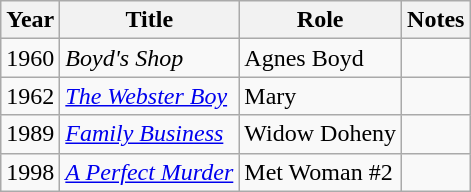<table class="wikitable">
<tr>
<th>Year</th>
<th>Title</th>
<th>Role</th>
<th>Notes</th>
</tr>
<tr>
<td>1960</td>
<td><em>Boyd's Shop</em></td>
<td>Agnes Boyd</td>
<td></td>
</tr>
<tr>
<td>1962</td>
<td><em><a href='#'>The Webster Boy</a></em></td>
<td>Mary</td>
<td></td>
</tr>
<tr>
<td>1989</td>
<td><em><a href='#'>Family Business</a></em></td>
<td>Widow Doheny</td>
<td></td>
</tr>
<tr>
<td>1998</td>
<td><em><a href='#'>A Perfect Murder</a></em></td>
<td>Met Woman #2</td>
<td></td>
</tr>
</table>
